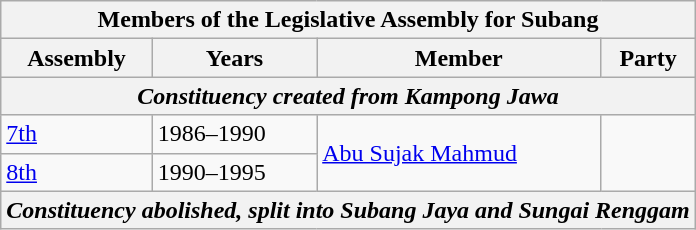<table class=wikitable>
<tr>
<th colspan=4>Members of the Legislative Assembly for Subang</th>
</tr>
<tr>
<th>Assembly</th>
<th>Years</th>
<th>Member</th>
<th>Party</th>
</tr>
<tr>
<th colspan=4 align=center><em>Constituency created from Kampong Jawa</em></th>
</tr>
<tr>
<td><a href='#'>7th</a></td>
<td>1986–1990</td>
<td rowspan=2><a href='#'>Abu Sujak Mahmud</a></td>
<td rowspan=2 bgcolor=></td>
</tr>
<tr>
<td><a href='#'>8th</a></td>
<td>1990–1995</td>
</tr>
<tr>
<th colspan=4 align=center><em>Constituency abolished, split into Subang Jaya and Sungai Renggam</em></th>
</tr>
</table>
